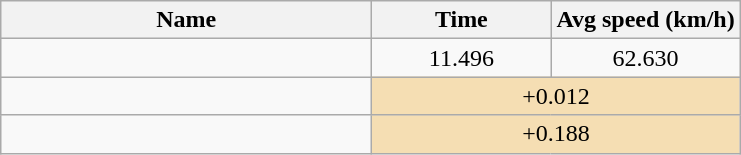<table class="wikitable" style="text-align:center;">
<tr>
<th style="width:15em">Name</th>
<th style="width:7em">Time</th>
<th>Avg speed (km/h)</th>
</tr>
<tr>
<td align=left></td>
<td>11.496</td>
<td>62.630</td>
</tr>
<tr>
<td align=left></td>
<td bgcolor=wheat colspan=2>+0.012</td>
</tr>
<tr>
<td align=left></td>
<td bgcolor=wheat colspan=2>+0.188</td>
</tr>
</table>
